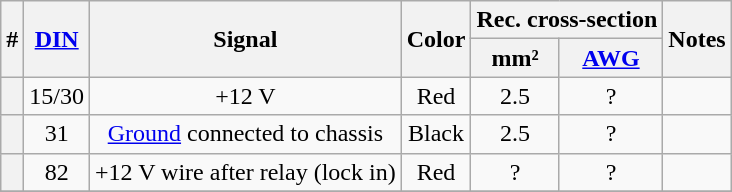<table class="wikitable sortable" style="text-align: center">
<tr>
<th rowspan="2">#</th>
<th rowspan="2"><a href='#'>DIN</a></th>
<th rowspan="2">Signal</th>
<th rowspan="2">Color</th>
<th colspan="2">Rec. cross-section</th>
<th rowspan="2">Notes</th>
</tr>
<tr>
<th>mm²</th>
<th><a href='#'>AWG</a></th>
</tr>
<tr>
<th></th>
<td>15/30</td>
<td>+12 V</td>
<td>Red</td>
<td>2.5</td>
<td>?</td>
<td></td>
</tr>
<tr>
<th></th>
<td>31</td>
<td><a href='#'>Ground</a> connected to chassis</td>
<td>Black</td>
<td>2.5</td>
<td>?</td>
<td></td>
</tr>
<tr>
<th></th>
<td>82</td>
<td>+12 V wire after relay (lock in)</td>
<td>Red</td>
<td>?</td>
<td>?</td>
<td></td>
</tr>
<tr>
</tr>
</table>
